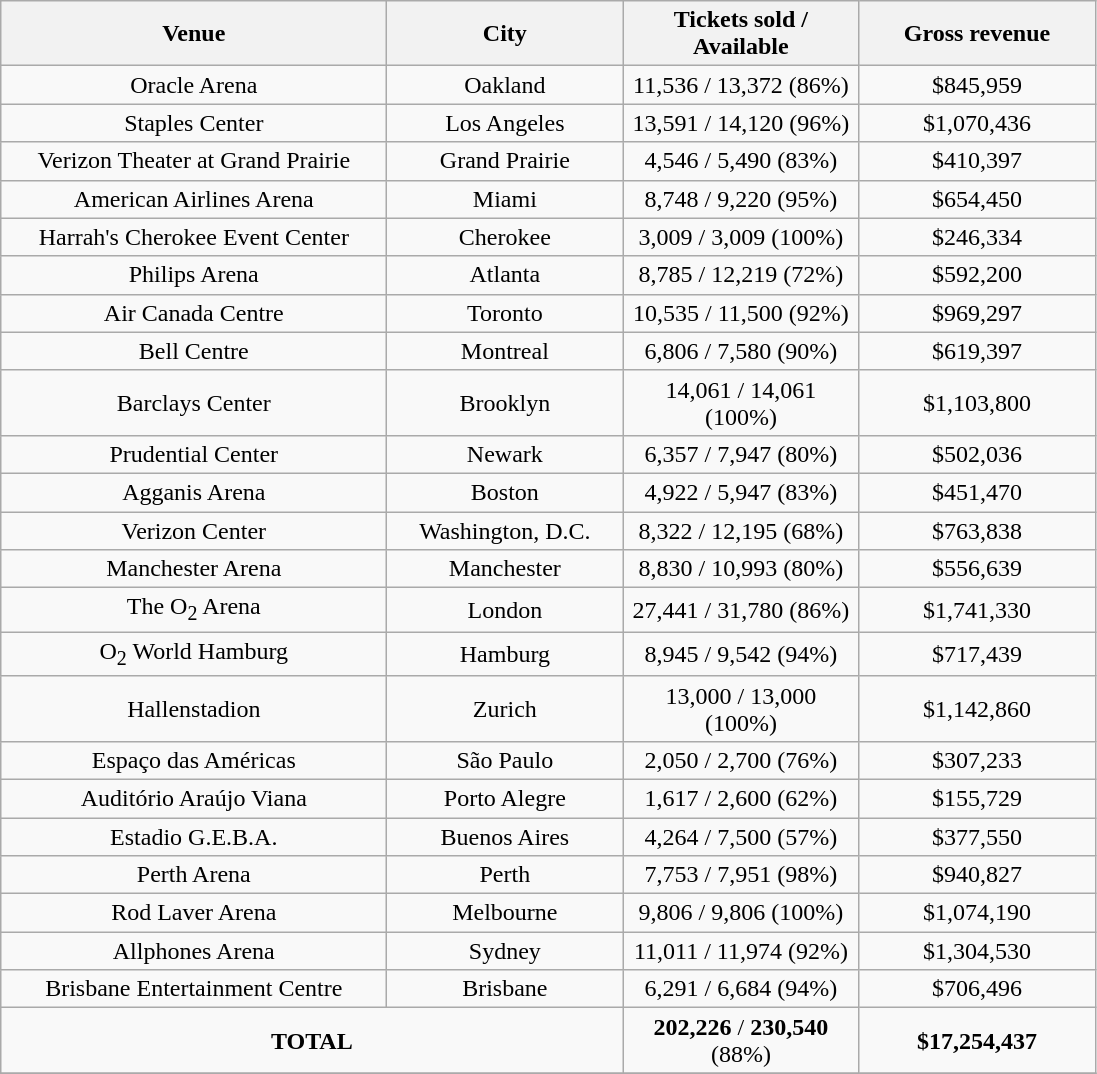<table class="wikitable" style="text-align:center">
<tr>
<th style="width:250px;">Venue</th>
<th style="width:150px;">City</th>
<th style="width:150px;">Tickets sold / Available</th>
<th style="width:150px;">Gross revenue</th>
</tr>
<tr>
<td>Oracle Arena</td>
<td>Oakland</td>
<td>11,536 / 13,372 (86%)</td>
<td>$845,959</td>
</tr>
<tr>
<td>Staples Center</td>
<td>Los Angeles</td>
<td>13,591 / 14,120 (96%)</td>
<td>$1,070,436</td>
</tr>
<tr>
<td>Verizon Theater at Grand Prairie</td>
<td>Grand Prairie</td>
<td>4,546 / 5,490 (83%)</td>
<td>$410,397</td>
</tr>
<tr>
<td>American Airlines Arena</td>
<td>Miami</td>
<td>8,748 / 9,220 (95%)</td>
<td>$654,450</td>
</tr>
<tr>
<td>Harrah's Cherokee Event Center</td>
<td>Cherokee</td>
<td>3,009 / 3,009 (100%)</td>
<td>$246,334</td>
</tr>
<tr>
<td>Philips Arena</td>
<td>Atlanta</td>
<td>8,785 / 12,219 (72%)</td>
<td>$592,200</td>
</tr>
<tr>
<td>Air Canada Centre</td>
<td>Toronto</td>
<td>10,535 / 11,500 (92%)</td>
<td>$969,297</td>
</tr>
<tr>
<td>Bell Centre</td>
<td>Montreal</td>
<td>6,806 / 7,580 (90%)</td>
<td>$619,397</td>
</tr>
<tr>
<td>Barclays Center</td>
<td>Brooklyn</td>
<td>14,061 / 14,061 (100%)</td>
<td>$1,103,800</td>
</tr>
<tr>
<td>Prudential Center</td>
<td>Newark</td>
<td>6,357 / 7,947 (80%)</td>
<td>$502,036</td>
</tr>
<tr>
<td>Agganis Arena</td>
<td>Boston</td>
<td>4,922 / 5,947 (83%)</td>
<td>$451,470</td>
</tr>
<tr>
<td>Verizon Center</td>
<td>Washington, D.C.</td>
<td>8,322 / 12,195 (68%)</td>
<td>$763,838</td>
</tr>
<tr>
<td>Manchester Arena</td>
<td>Manchester</td>
<td>8,830 / 10,993 (80%)</td>
<td>$556,639</td>
</tr>
<tr>
<td>The O<sub>2</sub> Arena</td>
<td>London</td>
<td>27,441 / 31,780 (86%)</td>
<td>$1,741,330</td>
</tr>
<tr>
<td>O<sub>2</sub> World Hamburg</td>
<td>Hamburg</td>
<td>8,945 / 9,542 (94%)</td>
<td>$717,439</td>
</tr>
<tr>
<td>Hallenstadion</td>
<td>Zurich</td>
<td>13,000 / 13,000 (100%)</td>
<td>$1,142,860</td>
</tr>
<tr>
<td>Espaço das Américas</td>
<td>São Paulo</td>
<td>2,050 / 2,700 (76%)</td>
<td>$307,233</td>
</tr>
<tr>
<td>Auditório Araújo Viana</td>
<td>Porto Alegre</td>
<td>1,617 / 2,600 (62%)</td>
<td>$155,729</td>
</tr>
<tr>
<td>Estadio G.E.B.A.</td>
<td>Buenos Aires</td>
<td>4,264 / 7,500 (57%)</td>
<td>$377,550</td>
</tr>
<tr>
<td>Perth Arena</td>
<td>Perth</td>
<td>7,753 / 7,951 (98%)</td>
<td>$940,827</td>
</tr>
<tr>
<td>Rod Laver Arena</td>
<td>Melbourne</td>
<td>9,806 / 9,806 (100%)</td>
<td>$1,074,190</td>
</tr>
<tr>
<td>Allphones Arena</td>
<td>Sydney</td>
<td>11,011 / 11,974 (92%)</td>
<td>$1,304,530</td>
</tr>
<tr>
<td>Brisbane Entertainment Centre</td>
<td>Brisbane</td>
<td>6,291 / 6,684 (94%)</td>
<td>$706,496</td>
</tr>
<tr>
<td colspan="2"><strong>TOTAL</strong></td>
<td><strong>202,226</strong> / <strong>230,540</strong> (88%)</td>
<td><strong>$17,254,437</strong></td>
</tr>
<tr>
</tr>
</table>
